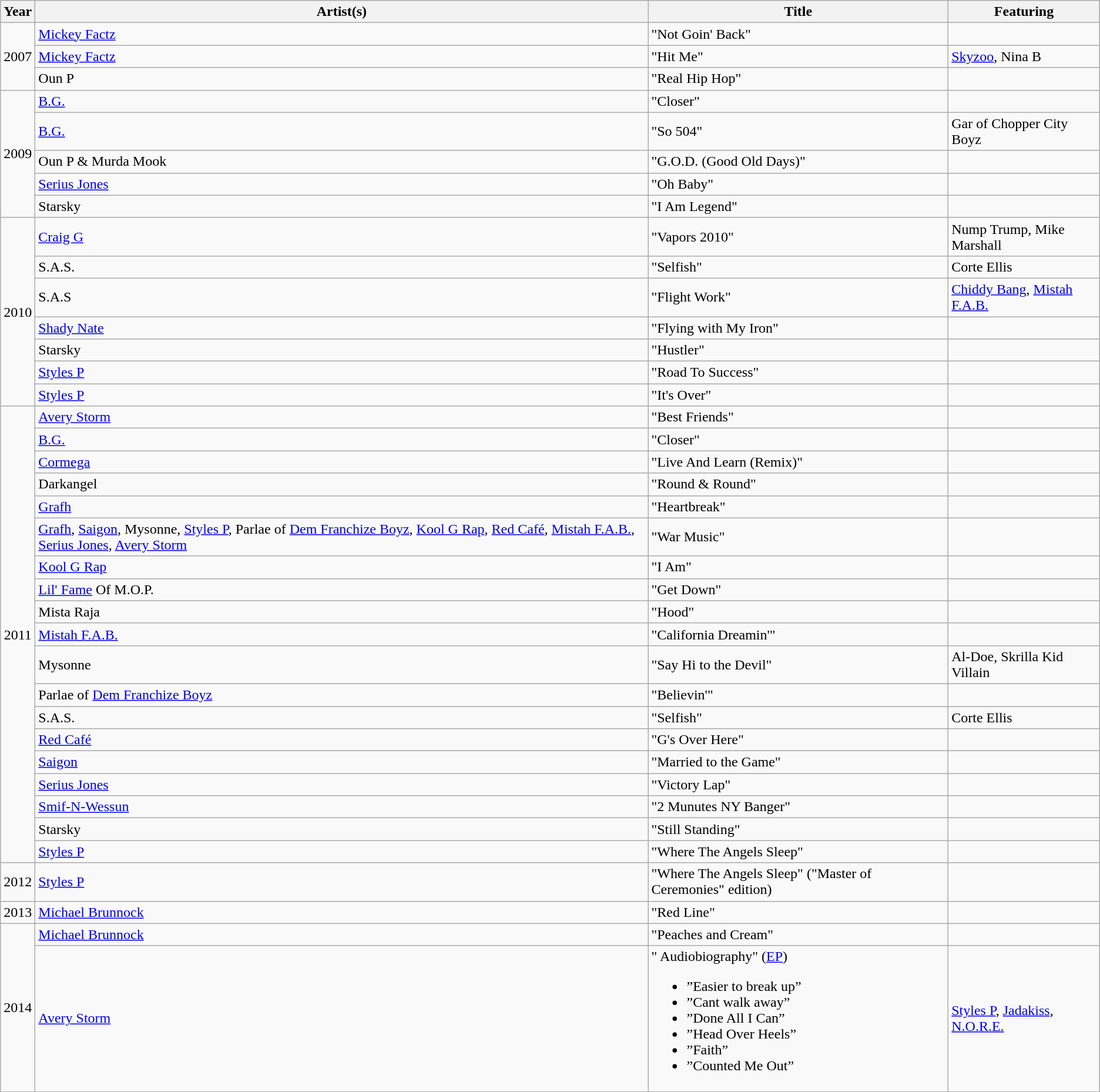<table class="wikitable">
<tr>
<th align=center>Year</th>
<th align=center>Artist(s)</th>
<th align=center>Title</th>
<th align=center>Featuring</th>
</tr>
<tr>
<td align=center rowspan=3>2007</td>
<td><a href='#'>Mickey Factz</a></td>
<td>"Not Goin' Back"</td>
<td></td>
</tr>
<tr>
<td><a href='#'>Mickey Factz</a></td>
<td>"Hit Me"</td>
<td><a href='#'>Skyzoo</a>, Nina B</td>
</tr>
<tr>
<td>Oun P</td>
<td>"Real Hip Hop"</td>
<td></td>
</tr>
<tr>
<td align=center rowspan=5>2009</td>
<td><a href='#'>B.G.</a></td>
<td>"Closer"</td>
<td></td>
</tr>
<tr>
<td><a href='#'>B.G.</a></td>
<td>"So 504"</td>
<td>Gar of Chopper City Boyz</td>
</tr>
<tr>
<td>Oun P & Murda Mook</td>
<td>"G.O.D. (Good Old Days)"</td>
<td></td>
</tr>
<tr>
<td><a href='#'>Serius Jones</a></td>
<td>"Oh Baby"</td>
<td></td>
</tr>
<tr>
<td>Starsky</td>
<td>"I Am Legend"</td>
<td></td>
</tr>
<tr>
<td align=center rowspan=7>2010</td>
<td><a href='#'>Craig G</a></td>
<td>"Vapors 2010"</td>
<td>Nump Trump, Mike Marshall</td>
</tr>
<tr>
<td>S.A.S.</td>
<td>"Selfish"</td>
<td>Corte Ellis</td>
</tr>
<tr>
<td>S.A.S</td>
<td>"Flight Work"</td>
<td><a href='#'>Chiddy Bang</a>, <a href='#'>Mistah F.A.B.</a></td>
</tr>
<tr>
<td><a href='#'>Shady Nate</a></td>
<td>"Flying with My Iron"</td>
<td></td>
</tr>
<tr>
<td>Starsky</td>
<td>"Hustler"</td>
<td></td>
</tr>
<tr>
<td><a href='#'>Styles P</a></td>
<td>"Road To Success"</td>
<td></td>
</tr>
<tr>
<td><a href='#'>Styles P</a></td>
<td>"It's Over"</td>
<td></td>
</tr>
<tr>
<td align=center rowspan=19>2011</td>
<td><a href='#'>Avery Storm</a></td>
<td>"Best Friends"</td>
<td></td>
</tr>
<tr>
<td><a href='#'>B.G.</a></td>
<td>"Closer"</td>
<td></td>
</tr>
<tr>
<td><a href='#'>Cormega</a></td>
<td>"Live And Learn (Remix)"</td>
<td></td>
</tr>
<tr>
<td>Darkangel</td>
<td>"Round & Round"</td>
<td></td>
</tr>
<tr>
<td><a href='#'>Grafh</a></td>
<td>"Heartbreak"</td>
<td></td>
</tr>
<tr>
<td><a href='#'>Grafh</a>, <a href='#'>Saigon</a>, Mysonne, <a href='#'>Styles P</a>, Parlae of <a href='#'>Dem Franchize Boyz</a>, <a href='#'>Kool G Rap</a>, <a href='#'>Red Café</a>, <a href='#'>Mistah F.A.B.</a>, <a href='#'>Serius Jones</a>, <a href='#'>Avery Storm</a></td>
<td>"War Music"</td>
<td></td>
</tr>
<tr>
<td><a href='#'>Kool G Rap</a></td>
<td>"I Am"</td>
<td></td>
</tr>
<tr>
<td><a href='#'>Lil' Fame</a> Of M.O.P.</td>
<td>"Get Down"</td>
<td></td>
</tr>
<tr>
<td>Mista Raja</td>
<td>"Hood"</td>
<td></td>
</tr>
<tr>
<td><a href='#'>Mistah F.A.B.</a></td>
<td>"California Dreamin'"</td>
<td></td>
</tr>
<tr>
<td>Mysonne</td>
<td>"Say Hi to the Devil"</td>
<td>Al-Doe, Skrilla Kid Villain</td>
</tr>
<tr>
<td>Parlae of <a href='#'>Dem Franchize Boyz</a></td>
<td>"Believin'"</td>
<td></td>
</tr>
<tr>
<td>S.A.S.</td>
<td>"Selfish"</td>
<td>Corte Ellis</td>
</tr>
<tr>
<td><a href='#'>Red Café</a></td>
<td>"G's Over Here"</td>
<td></td>
</tr>
<tr>
<td><a href='#'>Saigon</a></td>
<td>"Married to the Game"</td>
<td></td>
</tr>
<tr>
<td><a href='#'>Serius Jones</a></td>
<td>"Victory Lap"</td>
<td></td>
</tr>
<tr>
<td><a href='#'>Smif-N-Wessun</a></td>
<td>"2 Munutes NY Banger"</td>
<td></td>
</tr>
<tr>
<td>Starsky</td>
<td>"Still Standing"</td>
<td></td>
</tr>
<tr>
<td><a href='#'>Styles P</a></td>
<td>"Where The Angels Sleep"</td>
<td></td>
</tr>
<tr>
<td>2012</td>
<td><a href='#'>Styles P</a></td>
<td>"Where The Angels Sleep" ("Master of Ceremonies" edition)</td>
<td></td>
</tr>
<tr>
<td>2013</td>
<td><a href='#'>Michael Brunnock</a></td>
<td>"Red Line"</td>
<td></td>
</tr>
<tr>
<td align=center rowspan=2>2014</td>
<td><a href='#'>Michael Brunnock</a></td>
<td>"Peaches and Cream"</td>
<td></td>
</tr>
<tr>
<td><a href='#'>Avery Storm</a></td>
<td>" Audiobiography" (<a href='#'>EP</a>)<br><ul><li>”Easier to break up”</li><li>”Cant walk away”</li><li>”Done All I Can”</li><li>”Head Over Heels”</li><li>”Faith”</li><li>”Counted Me Out”</li></ul></td>
<td><a href='#'>Styles P</a>, <a href='#'>Jadakiss</a>, <a href='#'>N.O.R.E.</a></td>
</tr>
<tr>
</tr>
</table>
